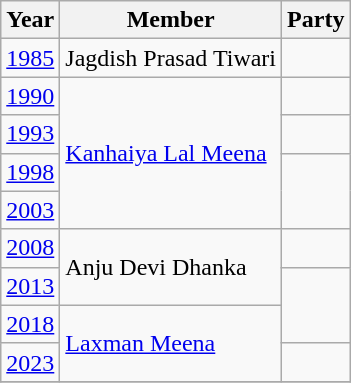<table class="wikitable sortable">
<tr>
<th>Year</th>
<th>Member</th>
<th colspan="2">Party</th>
</tr>
<tr>
<td><a href='#'>1985</a></td>
<td>Jagdish Prasad Tiwari</td>
<td></td>
</tr>
<tr>
<td><a href='#'>1990</a></td>
<td rowspan=4><a href='#'>Kanhaiya Lal Meena</a></td>
<td></td>
</tr>
<tr>
<td><a href='#'>1993</a></td>
<td></td>
</tr>
<tr>
<td><a href='#'>1998</a></td>
</tr>
<tr>
<td><a href='#'>2003</a></td>
</tr>
<tr>
<td><a href='#'>2008</a></td>
<td rowspan=2>Anju Devi Dhanka</td>
<td></td>
</tr>
<tr>
<td><a href='#'>2013</a></td>
</tr>
<tr>
<td><a href='#'>2018</a></td>
<td rowspan=2><a href='#'>Laxman Meena</a></td>
</tr>
<tr>
<td><a href='#'>2023</a></td>
<td></td>
</tr>
<tr>
</tr>
</table>
